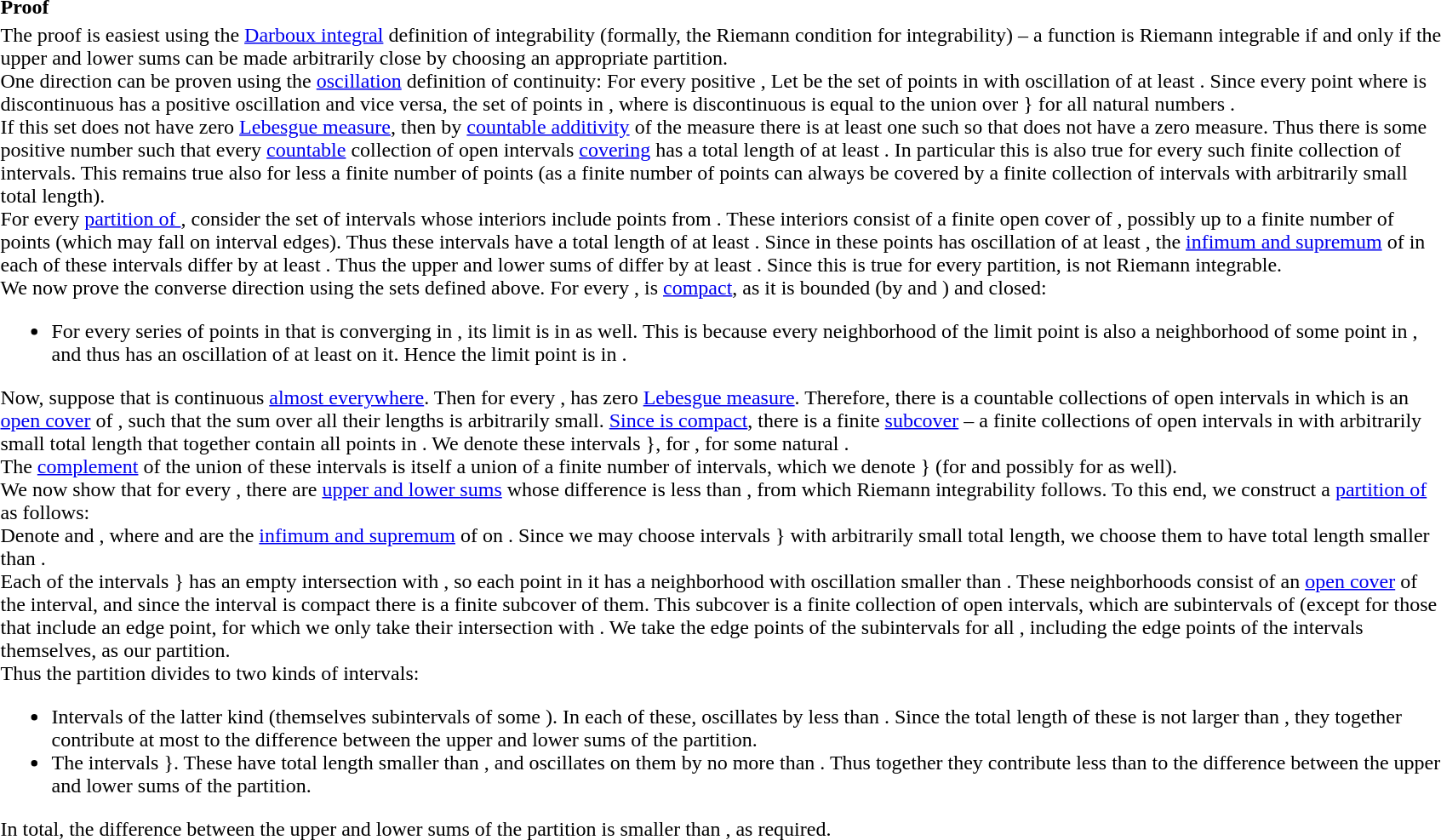<table class="toccolours collapsible collapsed" width="90%" style="text-align:left">
<tr>
<th>Proof</th>
</tr>
<tr>
<td>The proof is easiest using the <a href='#'>Darboux integral</a> definition of integrability (formally, the Riemann condition for integrability) – a function is Riemann integrable if and only if the upper and lower sums can be made arbitrarily close by choosing an appropriate partition.<br>One direction can be proven using the <a href='#'>oscillation</a> definition of continuity: For every positive , Let  be the set of points in  with oscillation of at least . Since every point where  is discontinuous has a positive oscillation and vice versa, the set of points in , where  is discontinuous is equal to the union over } for all natural numbers .<br>If this set does not have zero <a href='#'>Lebesgue measure</a>, then by <a href='#'>countable additivity</a> of the measure there is at least one such  so that  does not have a zero measure. Thus there is some positive number  such that every <a href='#'>countable</a> collection of open intervals <a href='#'>covering</a>  has a total length of at least . In particular this is also true for every such finite collection of intervals. This remains true also for  less a finite number of points (as a finite number of points can always be covered by a finite collection of intervals with arbitrarily small total length).<br>For every <a href='#'>partition of </a>, consider the set of intervals whose interiors include points from . These interiors consist of a finite open cover of , possibly up to a finite number of points (which may fall on interval edges). Thus these intervals have a total length of at least . Since in these points  has oscillation of at least , the <a href='#'>infimum and supremum</a> of  in each of these intervals differ by at least . Thus the upper and lower sums of  differ by at least . Since this is true for every partition,  is not Riemann integrable.<br>We now prove the converse direction using the sets  defined above. For every ,  is <a href='#'>compact</a>, as it is bounded (by  and ) and closed:<ul><li>For every series of points in  that is converging in , its limit is in  as well. This is because every neighborhood of the limit point is also a neighborhood of some point in , and thus  has an oscillation of at least  on it. Hence the limit point is in .</li></ul>Now, suppose that  is continuous <a href='#'>almost everywhere</a>. Then for every ,  has zero <a href='#'>Lebesgue measure</a>. Therefore, there is a countable collections of open intervals in  which is an <a href='#'>open cover</a> of , such that the sum over all their lengths is arbitrarily small. <a href='#'>Since  is compact</a>, there is a finite <a href='#'>subcover</a> – a finite collections of open intervals in  with arbitrarily small total length that together contain all points in . We denote these intervals }, for , for some natural .<br>The <a href='#'>complement</a> of the union of these intervals is itself a union of a finite number of intervals, which we denote } (for  and possibly for  as well).<br>We now show that for every , there are <a href='#'>upper and lower sums</a> whose difference is less than , from which Riemann integrability follows. To this end, we construct a <a href='#'>partition of </a> as follows:<br>Denote  and , where  and  are the <a href='#'>infimum and supremum</a> of  on . Since we may choose intervals } with arbitrarily small total length, we choose them to have total length smaller than .<br>Each of the intervals } has an empty intersection with , so each point in it has a neighborhood with oscillation smaller than . These neighborhoods consist of an <a href='#'>open cover</a> of the interval, and since the interval is compact there is a finite subcover of them. This subcover is a finite collection of open intervals, which are subintervals of  (except for those that include an edge point, for which we only take their intersection with . We take the edge points of the subintervals for all , including the edge points of the intervals themselves, as our partition.<br>Thus the partition divides  to two kinds of intervals:<ul><li>Intervals of the latter kind (themselves subintervals of some ). In each of these,  oscillates by less than . Since the total length of these is not larger than , they together contribute at most  to the difference between the upper and lower sums of the partition.</li><li>The intervals }. These have total length smaller than , and  oscillates on them by no more than . Thus together they contribute less than  to the difference between the upper and lower sums of the partition.</li></ul>In total, the difference between the upper and lower sums of the partition is smaller than , as required.</td>
</tr>
</table>
